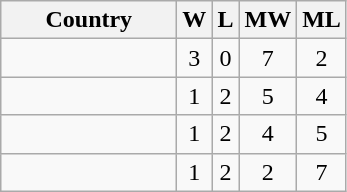<table class="wikitable sortable" style="text-align:center">
<tr>
<th width=110>Country</th>
<th>W</th>
<th>L</th>
<th>MW</th>
<th>ML</th>
</tr>
<tr>
<td align=left><strong></strong></td>
<td>3</td>
<td>0</td>
<td>7</td>
<td>2</td>
</tr>
<tr>
<td align=left></td>
<td>1</td>
<td>2</td>
<td>5</td>
<td>4</td>
</tr>
<tr>
<td align=left></td>
<td>1</td>
<td>2</td>
<td>4</td>
<td>5</td>
</tr>
<tr>
<td align=left></td>
<td>1</td>
<td>2</td>
<td>2</td>
<td>7</td>
</tr>
</table>
